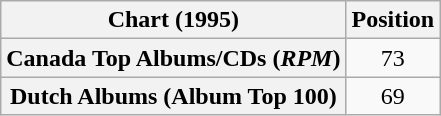<table class="wikitable sortable plainrowheaders" style="text-align:center">
<tr>
<th scope="col">Chart (1995)</th>
<th scope="col">Position</th>
</tr>
<tr>
<th scope="row">Canada Top Albums/CDs (<em>RPM</em>)</th>
<td>73</td>
</tr>
<tr>
<th scope="row">Dutch Albums (Album Top 100)</th>
<td>69</td>
</tr>
</table>
